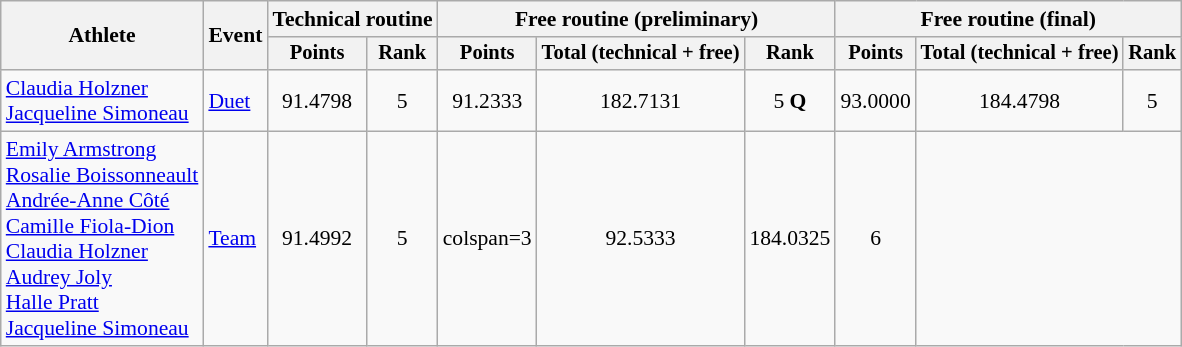<table class=wikitable style=font-size:90%;text-align:center>
<tr>
<th rowspan=2>Athlete</th>
<th rowspan=2>Event</th>
<th colspan=2>Technical routine</th>
<th colspan=3>Free routine (preliminary)</th>
<th colspan=3>Free routine (final)</th>
</tr>
<tr style="font-size:95%">
<th>Points</th>
<th>Rank</th>
<th>Points</th>
<th>Total (technical + free)</th>
<th>Rank</th>
<th>Points</th>
<th>Total (technical + free)</th>
<th>Rank</th>
</tr>
<tr align=center>
<td align=left><a href='#'>Claudia Holzner</a><br><a href='#'>Jacqueline Simoneau</a></td>
<td align=left><a href='#'>Duet</a></td>
<td>91.4798</td>
<td>5</td>
<td>91.2333</td>
<td>182.7131</td>
<td>5 <strong>Q</strong></td>
<td>93.0000</td>
<td>184.4798</td>
<td>5</td>
</tr>
<tr>
<td align=left><a href='#'>Emily Armstrong</a><br><a href='#'>Rosalie Boissonneault</a><br><a href='#'>Andrée-Anne Côté</a><br><a href='#'>Camille Fiola-Dion</a><br><a href='#'>Claudia Holzner</a><br><a href='#'>Audrey Joly</a><br><a href='#'>Halle Pratt</a><br><a href='#'>Jacqueline Simoneau</a></td>
<td align=left><a href='#'>Team</a></td>
<td>91.4992</td>
<td>5</td>
<td>colspan=3 </td>
<td>92.5333</td>
<td>184.0325</td>
<td>6</td>
</tr>
</table>
